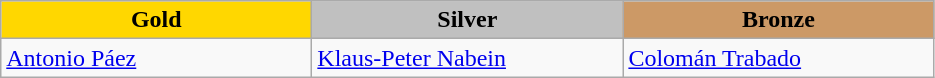<table class="wikitable" style="text-align:left">
<tr align="center">
<td width=200 bgcolor=gold><strong>Gold</strong></td>
<td width=200 bgcolor=silver><strong>Silver</strong></td>
<td width=200 bgcolor=CC9966><strong>Bronze</strong></td>
</tr>
<tr>
<td><a href='#'>Antonio Páez</a><br><em></em></td>
<td><a href='#'>Klaus-Peter Nabein</a><br><em></em></td>
<td><a href='#'>Colomán Trabado</a><br><em></em></td>
</tr>
</table>
